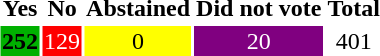<table align="center" class="standard">
<tr>
<th><strong>Yes</strong></th>
<th>No</th>
<th>Abstained</th>
<th>Did not vote</th>
<th><strong>Total</strong></th>
</tr>
<tr ---->
<td align=center bgcolor=#00B000><strong>252</strong></td>
<td align=center bgcolor=red style="color:white;">129</td>
<td align=center bgcolor=yellow>0</td>
<td align=center bgcolor=purple style="color:white;">20</td>
<td align=center>401</td>
</tr>
</table>
